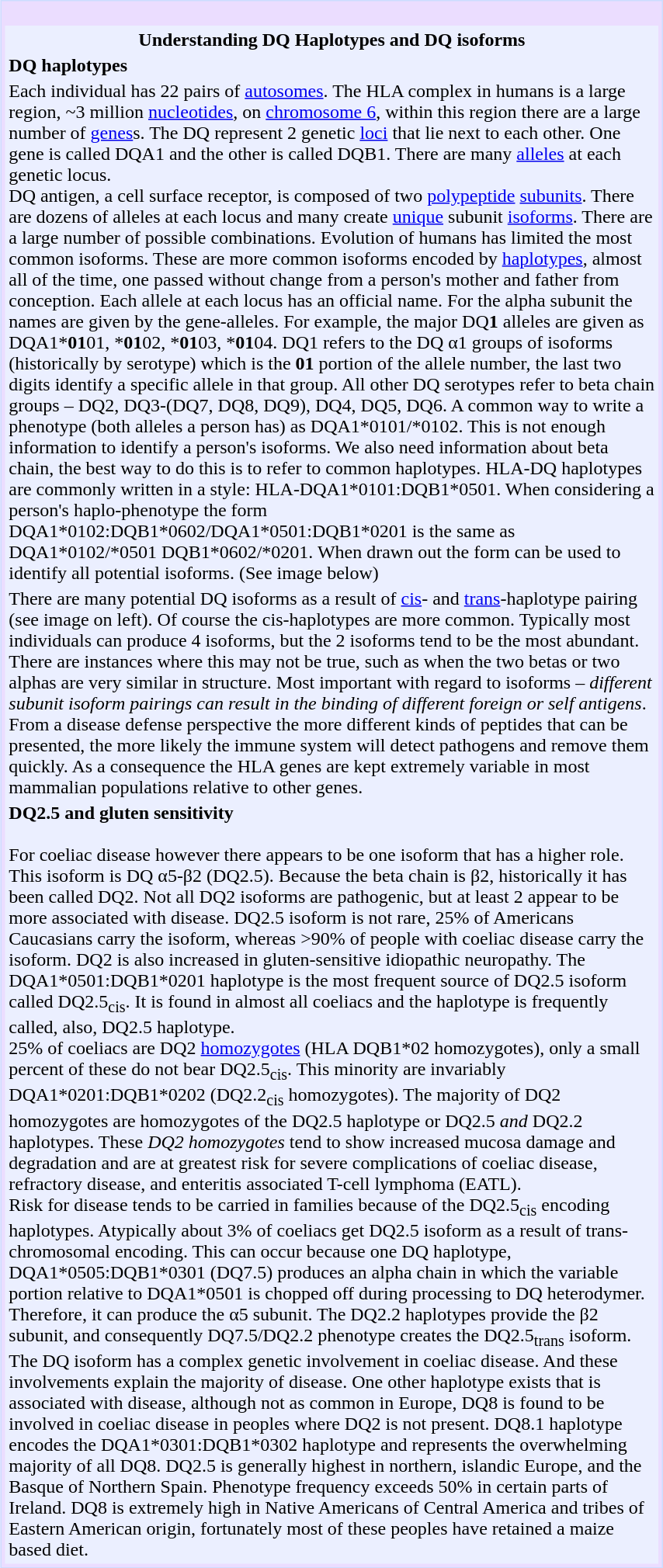<table style="width:45%; margin-left:2em;  border:1px #ccddff solid; background:#ebddff; clear: right" align="right">
<tr>
<td><br><table style="width:100%; text-align:left; margin-left:0em; background:#ebefff">
<tr align = "center">
<td><div><strong>Understanding DQ Haplotypes and DQ isoforms</strong></div></td>
</tr>
<tr>
<td><strong>DQ haplotypes</strong></td>
</tr>
<tr>
<td> Each individual has 22 pairs of <a href='#'>autosomes</a>. The HLA complex in humans is a large region, ~3 million <a href='#'>nucleotides</a>, on <a href='#'>chromosome 6</a>, within this region there are a large number of <a href='#'>genes</a>s. The DQ represent 2 genetic <a href='#'>loci</a> that lie next to each other. One gene is called DQA1 and the other is called DQB1. There are many  <a href='#'>alleles</a> at each genetic locus. <br>DQ antigen, a cell surface receptor, is composed of two <a href='#'>polypeptide</a> <a href='#'>subunits</a>. There are dozens of alleles at each locus and many create <a href='#'>unique</a> subunit <a href='#'>isoforms</a>. There are a large number of possible combinations. Evolution of humans has limited the most common isoforms. These are more common isoforms encoded by <a href='#'>haplotypes</a>, almost all of the time, one passed without change from a person's mother and father from conception. Each allele at each locus has an official name. For the alpha subunit the names are given by the gene-alleles. For example, the major DQ<strong>1</strong> alleles are given as DQA1*<strong>01</strong>01, *<strong>01</strong>02, *<strong>01</strong>03, *<strong>01</strong>04. DQ1 refers to the DQ α1 groups of isoforms (historically by serotype) which is the <strong>01</strong> portion of the allele number, the last two digits identify a specific allele in that group. All other DQ serotypes refer to beta chain groups – DQ2, DQ3-(DQ7, DQ8, DQ9), DQ4, DQ5, DQ6.  A common way to write a phenotype (both alleles a person has) as DQA1*0101/*0102. This is not enough information to identify a person's isoforms. We also need information about beta chain, the best way to do this is to refer to common haplotypes.   HLA-DQ haplotypes are commonly written in a style: HLA-DQA1*0101:DQB1*0501. When considering a person's haplo-phenotype the form DQA1*0102:DQB1*0602/DQA1*0501:DQB1*0201 is the same as DQA1*0102/*0501 DQB1*0602/*0201. When drawn out the form can be used to identify all potential isoforms. (See image below)</td>
</tr>
<tr>
<td> There are many potential DQ isoforms as a result of <a href='#'>cis</a>- and <a href='#'>trans</a>-haplotype pairing (see image on left). Of course the cis-haplotypes are more common.  Typically most individuals can produce 4 isoforms, but the 2 isoforms tend to be the most abundant. There are instances where this may not be true, such as when the two betas or two alphas are very similar in structure. Most important with regard to isoforms – <em>different subunit isoform pairings can result in the binding of different foreign or self antigens</em>. From a disease defense perspective the more different kinds of peptides that can be presented, the more likely the immune system will detect pathogens and remove them quickly. As a consequence the HLA genes are kept extremely variable in most mammalian populations relative to other genes.</td>
</tr>
<tr>
<td><strong>DQ2.5 and gluten sensitivity</strong><br><br>
For coeliac disease however there appears to be one isoform that has a higher role. This isoform is DQ α5-β2 (DQ2.5). Because the beta chain is β2, historically it has been called DQ2. Not all DQ2 isoforms are pathogenic, but at least 2 appear to be more associated with disease. DQ2.5 isoform is not rare, 25% of Americans Caucasians carry the isoform, whereas >90% of people with coeliac disease carry the isoform.  DQ2 is also increased in gluten-sensitive idiopathic neuropathy. The DQA1*0501:DQB1*0201 haplotype is the most frequent source of DQ2.5 isoform called DQ2.5<sub>cis</sub>. It is found in almost all coeliacs and the haplotype is frequently called, also, DQ2.5 haplotype.<br>25% of coeliacs are DQ2 <a href='#'>homozygotes</a> (HLA DQB1*02 homozygotes), only a small percent of these do not bear DQ2.5<sub>cis</sub>. This minority are invariably DQA1*0201:DQB1*0202 (DQ2.2<sub>cis</sub> homozygotes).    The majority of DQ2 homozygotes are homozygotes of the DQ2.5 haplotype or DQ2.5 <em>and</em> DQ2.2 haplotypes. These <em>DQ2 homozygotes</em> tend to show increased mucosa damage and degradation and are at greatest risk for severe complications of coeliac disease, refractory disease, and enteritis associated T-cell lymphoma (EATL). <br>Risk for disease tends to be carried in families because of the DQ2.5<sub>cis</sub> encoding haplotypes. Atypically about 3% of coeliacs get DQ2.5 isoform as a result of trans-chromosomal encoding. This can occur because one DQ haplotype, DQA1*0505:DQB1*0301 (DQ7.5) produces an alpha chain in which the variable portion relative to DQA1*0501 is chopped off during processing to DQ heterodymer. Therefore, it can produce the α5 subunit. The DQ2.2 haplotypes provide the β2 subunit, and consequently DQ7.5/DQ2.2 phenotype creates the DQ2.5<sub>trans</sub> isoform.<br>The DQ isoform has a complex genetic involvement in coeliac disease. And these involvements explain the majority of disease. One other haplotype exists that is associated with disease, although not as common in Europe, DQ8 is found to be involved in coeliac disease in peoples where DQ2 is not present. DQ8.1 haplotype encodes the DQA1*0301:DQB1*0302 haplotype and represents the overwhelming majority of all DQ8. DQ2.5 is generally highest in northern, islandic Europe, and the Basque of Northern Spain. Phenotype frequency exceeds 50% in certain parts of Ireland. DQ8 is extremely high in Native Americans of Central America and tribes of Eastern American origin, fortunately most of these peoples have retained a maize based diet.
<br></td>
</tr>
</table>
</td>
</tr>
</table>
